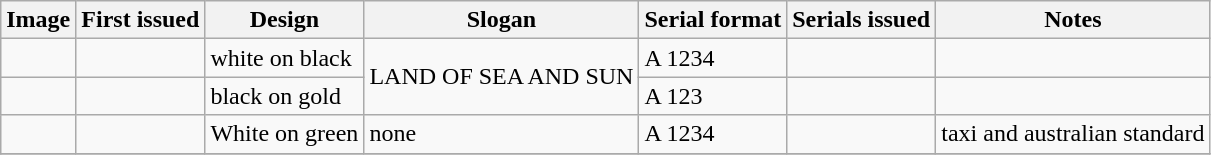<table class="wikitable">
<tr>
<th>Image</th>
<th>First issued</th>
<th>Design</th>
<th>Slogan</th>
<th>Serial format</th>
<th>Serials issued</th>
<th>Notes</th>
</tr>
<tr>
<td></td>
<td></td>
<td>white on black</td>
<td rowspan=2>LAND OF SEA AND SUN</td>
<td>A 1234</td>
<td></td>
<td></td>
</tr>
<tr>
<td></td>
<td></td>
<td>black on gold</td>
<td>A 123</td>
<td></td>
<td></td>
</tr>
<tr>
<td></td>
<td></td>
<td>White on green</td>
<td>none</td>
<td>A 1234</td>
<td></td>
<td>taxi and australian standard</td>
</tr>
<tr>
</tr>
</table>
